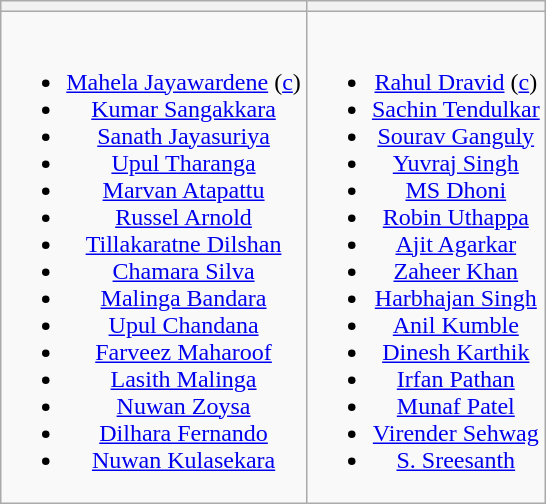<table class="wikitable" style="text-align:center; margin:auto">
<tr>
<th></th>
<th></th>
</tr>
<tr style="vertical-align:top">
<td><br><ul><li><a href='#'>Mahela Jayawardene</a> (<a href='#'>c</a>)</li><li><a href='#'>Kumar Sangakkara</a></li><li><a href='#'>Sanath Jayasuriya</a></li><li><a href='#'>Upul Tharanga</a></li><li><a href='#'>Marvan Atapattu</a></li><li><a href='#'>Russel Arnold</a></li><li><a href='#'>Tillakaratne Dilshan</a></li><li><a href='#'>Chamara Silva</a></li><li><a href='#'>Malinga Bandara</a></li><li><a href='#'>Upul Chandana</a></li><li><a href='#'>Farveez Maharoof</a></li><li><a href='#'>Lasith Malinga</a></li><li><a href='#'>Nuwan Zoysa</a></li><li><a href='#'>Dilhara Fernando</a></li><li><a href='#'>Nuwan Kulasekara</a></li></ul></td>
<td><br><ul><li><a href='#'>Rahul Dravid</a> (<a href='#'>c</a>)</li><li><a href='#'>Sachin Tendulkar</a></li><li><a href='#'>Sourav Ganguly</a></li><li><a href='#'>Yuvraj Singh</a></li><li><a href='#'>MS Dhoni</a></li><li><a href='#'>Robin Uthappa</a></li><li><a href='#'>Ajit Agarkar</a></li><li><a href='#'>Zaheer Khan</a></li><li><a href='#'>Harbhajan Singh</a></li><li><a href='#'>Anil Kumble</a></li><li><a href='#'>Dinesh Karthik</a></li><li><a href='#'>Irfan Pathan</a></li><li><a href='#'>Munaf Patel</a></li><li><a href='#'>Virender Sehwag</a></li><li><a href='#'>S. Sreesanth</a></li></ul></td>
</tr>
</table>
